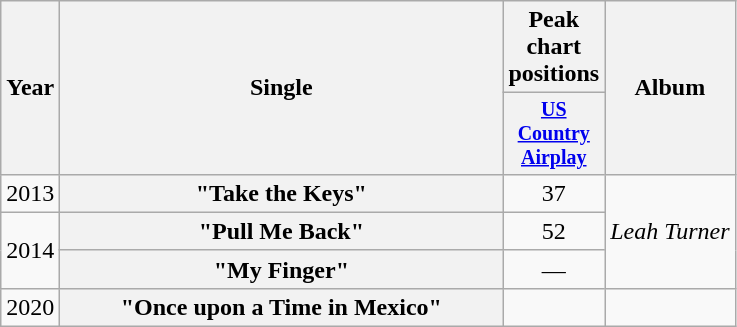<table class="wikitable plainrowheaders" style="text-align:center;">
<tr>
<th rowspan="2">Year</th>
<th rowspan="2" style="width:18em;">Single</th>
<th colspan="1">Peak chart<br>positions</th>
<th rowspan="2">Album</th>
</tr>
<tr style="font-size:smaller;">
<th width="45"><a href='#'>US Country Airplay</a></th>
</tr>
<tr>
<td>2013</td>
<th scope="row">"Take the Keys"</th>
<td>37</td>
<td align="left" rowspan=3><em>Leah Turner</em></td>
</tr>
<tr>
<td rowspan=2>2014</td>
<th scope="row">"Pull Me Back"</th>
<td>52</td>
</tr>
<tr>
<th scope="row">"My Finger"</th>
<td>—</td>
</tr>
<tr>
<td>2020</td>
<th scope="row">"Once upon a Time in Mexico"</th>
<td></td>
</tr>
</table>
